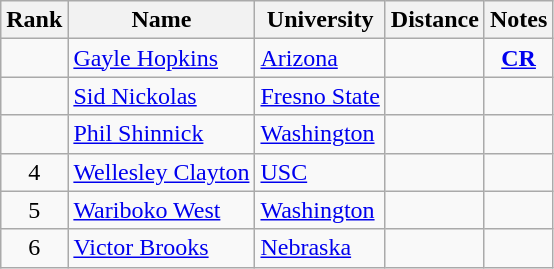<table class="wikitable sortable" style="text-align:center">
<tr>
<th>Rank</th>
<th>Name</th>
<th>University</th>
<th>Distance</th>
<th>Notes</th>
</tr>
<tr>
<td></td>
<td align=left><a href='#'>Gayle Hopkins</a></td>
<td align=left><a href='#'>Arizona</a></td>
<td></td>
<td><strong><a href='#'>CR</a></strong></td>
</tr>
<tr>
<td></td>
<td align=left><a href='#'>Sid Nickolas</a></td>
<td align="left"><a href='#'>Fresno State</a></td>
<td></td>
<td></td>
</tr>
<tr>
<td></td>
<td align=left><a href='#'>Phil Shinnick</a></td>
<td align=left><a href='#'>Washington</a></td>
<td></td>
<td></td>
</tr>
<tr>
<td>4</td>
<td align=left><a href='#'>Wellesley Clayton</a> </td>
<td align=left><a href='#'>USC</a></td>
<td></td>
<td></td>
</tr>
<tr>
<td>5</td>
<td align=left><a href='#'>Wariboko West</a> </td>
<td align=left><a href='#'>Washington</a></td>
<td></td>
<td></td>
</tr>
<tr>
<td>6</td>
<td align=left><a href='#'>Victor Brooks</a> </td>
<td align=left><a href='#'>Nebraska</a></td>
<td></td>
<td></td>
</tr>
</table>
